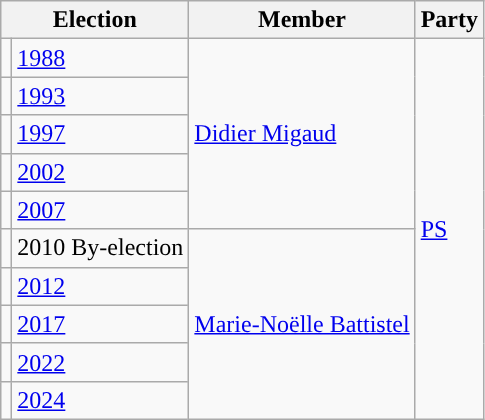<table class="wikitable">
<tr>
<th colspan="2">Election</th>
<th>Member</th>
<th>Party</th>
</tr>
<tr>
<td style="color:inherit;background-color:"></td>
<td><a href='#'>1988</a></td>
<td rowspan="5"><a href='#'>Didier Migaud</a><br>


</td>
<td rowspan="10"><a href='#'>PS</a></td>
</tr>
<tr>
<td style="color:inherit;background-color:"></td>
<td><a href='#'>1993</a></td>
</tr>
<tr>
<td style="color:inherit;background-color:"></td>
<td><a href='#'>1997</a></td>
</tr>
<tr>
<td style="color:inherit;background-color:"></td>
<td><a href='#'>2002</a></td>
</tr>
<tr>
<td style="color:inherit;background-color:"></td>
<td><a href='#'>2007</a></td>
</tr>
<tr>
<td style="color:inherit;background-color:"></td>
<td>2010 By-election</td>
<td rowspan="5"><a href='#'>Marie-Noëlle Battistel</a><br></td>
</tr>
<tr>
<td style="color:inherit;background-color:"></td>
<td><a href='#'>2012</a></td>
</tr>
<tr>
<td style="color:inherit;background-color:"></td>
<td><a href='#'>2017</a></td>
</tr>
<tr>
<td style="color:inherit;background-color:"></td>
<td><a href='#'>2022</a></td>
</tr>
<tr>
<td style="color:inherit;background-color:"></td>
<td><a href='#'>2024</a></td>
</tr>
</table>
